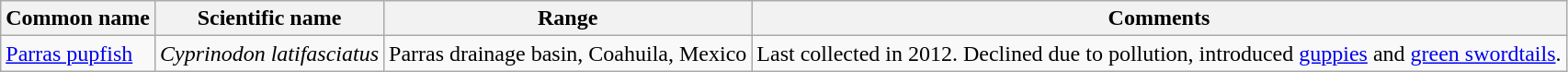<table class="wikitable">
<tr>
<th>Common name</th>
<th>Scientific name</th>
<th>Range</th>
<th class="unsortable">Comments</th>
</tr>
<tr>
<td><a href='#'>Parras pupfish</a></td>
<td><em>Cyprinodon latifasciatus</em></td>
<td>Parras drainage basin, Coahuila, Mexico</td>
<td>Last collected in 2012. Declined due to pollution, introduced <a href='#'>guppies</a> and <a href='#'>green swordtails</a>.</td>
</tr>
</table>
